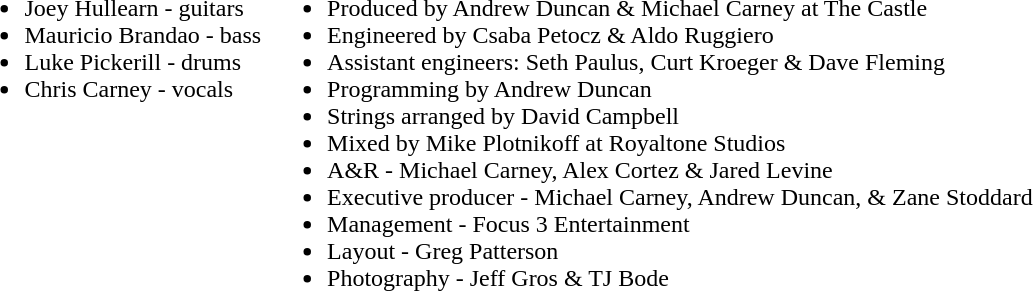<table>
<tr>
<td valign=top><br><ul><li>Joey Hullearn - guitars</li><li>Mauricio Brandao - bass</li><li>Luke Pickerill - drums</li><li>Chris Carney - vocals</li></ul></td>
<td valign=top><br><ul><li>Produced by Andrew Duncan & Michael Carney at The Castle</li><li>Engineered by Csaba Petocz & Aldo Ruggiero</li><li>Assistant engineers: Seth Paulus, Curt Kroeger & Dave Fleming</li><li>Programming by Andrew Duncan</li><li>Strings arranged by David Campbell</li><li>Mixed by Mike Plotnikoff at Royaltone Studios</li><li>A&R - Michael Carney, Alex Cortez & Jared Levine</li><li>Executive producer - Michael Carney, Andrew Duncan, & Zane Stoddard</li><li>Management - Focus 3 Entertainment</li><li>Layout - Greg Patterson</li><li>Photography - Jeff Gros & TJ Bode</li></ul></td>
</tr>
</table>
